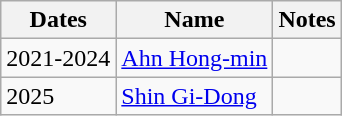<table class="wikitable">
<tr>
<th scope="col">Dates</th>
<th scope="col">Name</th>
<th scope="col">Notes</th>
</tr>
<tr>
<td>2021-2024</td>
<td> <a href='#'>Ahn Hong-min</a></td>
<td> </td>
</tr>
<tr>
<td>2025</td>
<td> <a href='#'>Shin Gi-Dong</a></td>
<td> </td>
</tr>
</table>
